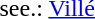<table>
<tr>
<td></td>
<td>see.: <a href='#'>Villé</a></td>
</tr>
</table>
